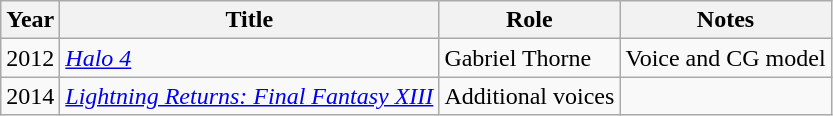<table class="wikitable sortable">
<tr>
<th>Year</th>
<th>Title</th>
<th>Role</th>
<th class="unsortable">Notes</th>
</tr>
<tr>
<td>2012</td>
<td><em><a href='#'>Halo 4</a></em></td>
<td>Gabriel Thorne</td>
<td>Voice and CG model</td>
</tr>
<tr>
<td>2014</td>
<td><em><a href='#'>Lightning Returns: Final Fantasy XIII</a></em></td>
<td>Additional voices</td>
<td></td>
</tr>
</table>
